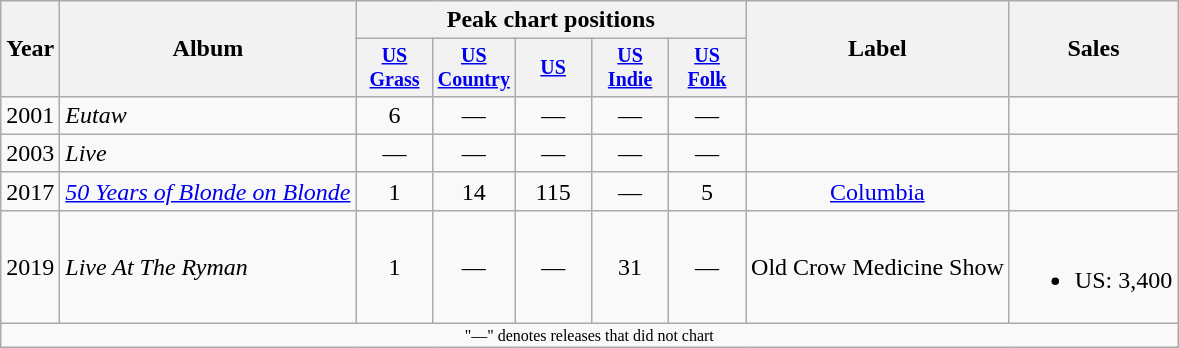<table class="wikitable" style="text-align:center;">
<tr>
<th rowspan="2">Year</th>
<th rowspan="2">Album</th>
<th colspan="5">Peak chart positions</th>
<th rowspan="2">Label</th>
<th rowspan="2">Sales</th>
</tr>
<tr style="font-size:smaller;">
<th style="width:45px;"><a href='#'>US Grass</a><br></th>
<th style="width:45px;"><a href='#'>US Country</a><br></th>
<th style="width:45px;"><a href='#'>US</a><br></th>
<th style="width:45px;"><a href='#'>US<br>Indie</a><br></th>
<th style="width:45px;"><a href='#'>US<br>Folk</a><br></th>
</tr>
<tr>
<td>2001</td>
<td style="text-align:left;"><em>Eutaw</em></td>
<td>6</td>
<td>—</td>
<td>—</td>
<td>—</td>
<td>—</td>
<td></td>
<td></td>
</tr>
<tr>
<td>2003</td>
<td style="text-align:left;"><em>Live</em></td>
<td>—</td>
<td>—</td>
<td>—</td>
<td>—</td>
<td>—</td>
<td></td>
<td></td>
</tr>
<tr>
<td>2017</td>
<td style="text-align:left;"><em><a href='#'>50 Years of Blonde on Blonde</a></em></td>
<td>1</td>
<td>14</td>
<td>115</td>
<td>—</td>
<td>5</td>
<td><a href='#'>Columbia</a></td>
<td></td>
</tr>
<tr>
<td>2019</td>
<td style="text-align:left;"><em>Live At The Ryman</em></td>
<td>1</td>
<td>—</td>
<td>—</td>
<td>31</td>
<td>—</td>
<td>Old Crow Medicine Show</td>
<td><br><ul><li>US: 3,400</li></ul></td>
</tr>
<tr>
<td colspan="9" style="font-size:8pt">"—" denotes releases that did not chart</td>
</tr>
</table>
